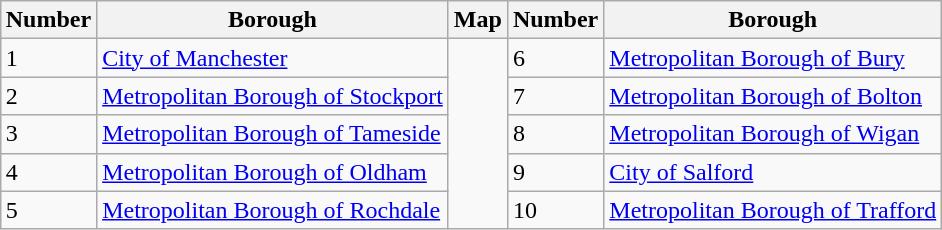<table class="wikitable" style="margin:1em auto;">
<tr>
<th>Number</th>
<th>Borough</th>
<th>Map</th>
<th>Number</th>
<th>Borough</th>
</tr>
<tr>
<td>1</td>
<td><a href='#'>City of Manchester</a></td>
<td rowspan="5"></td>
<td>6</td>
<td><a href='#'>Metropolitan Borough of Bury</a></td>
</tr>
<tr>
<td>2</td>
<td><a href='#'>Metropolitan Borough of Stockport</a></td>
<td>7</td>
<td><a href='#'>Metropolitan Borough of Bolton</a></td>
</tr>
<tr>
<td>3</td>
<td><a href='#'>Metropolitan Borough of Tameside</a></td>
<td>8</td>
<td><a href='#'>Metropolitan Borough of Wigan</a></td>
</tr>
<tr>
<td>4</td>
<td><a href='#'>Metropolitan Borough of Oldham</a></td>
<td>9</td>
<td><a href='#'>City of Salford</a></td>
</tr>
<tr>
<td>5</td>
<td><a href='#'>Metropolitan Borough of Rochdale</a></td>
<td>10</td>
<td><a href='#'>Metropolitan Borough of Trafford</a></td>
</tr>
</table>
